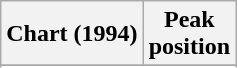<table class="wikitable sortable plainrowheaders" style="text-align:center">
<tr>
<th scope="col">Chart (1994)</th>
<th scope="col">Peak<br>position</th>
</tr>
<tr>
</tr>
<tr>
</tr>
<tr>
</tr>
</table>
